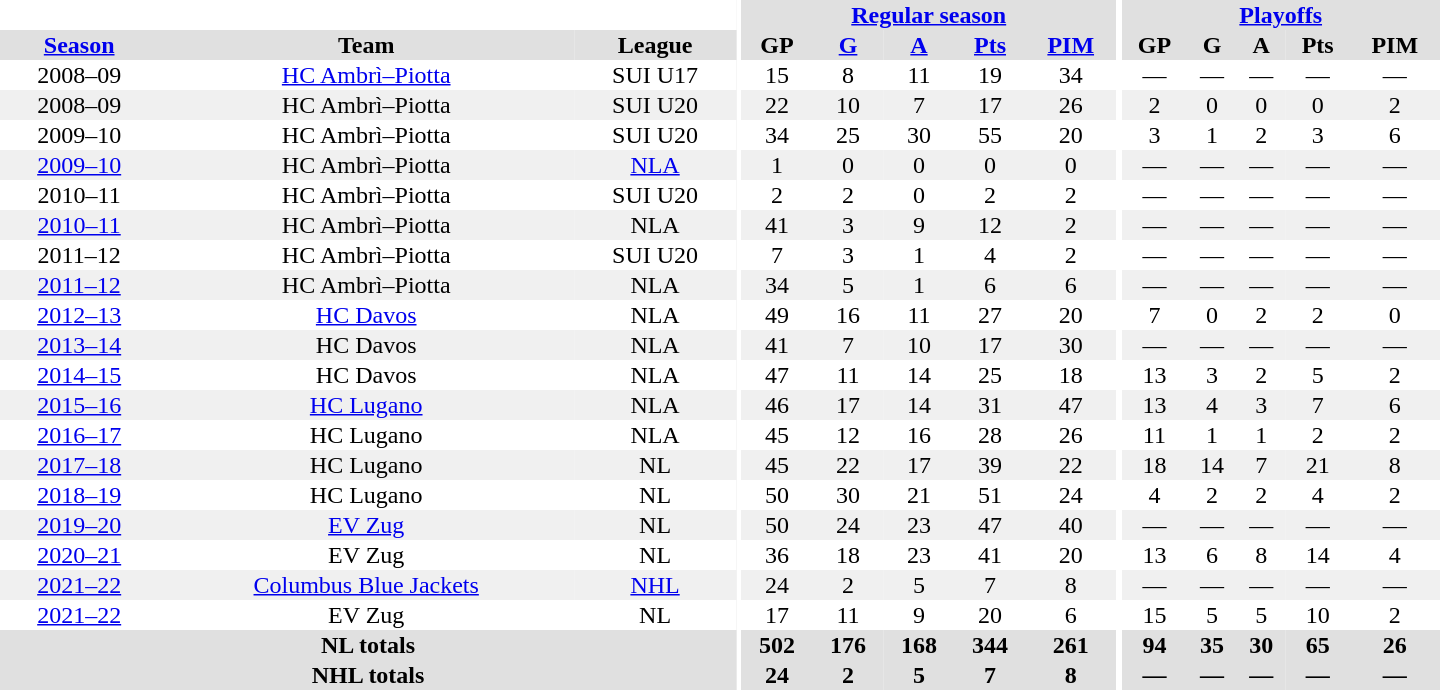<table border="0" cellpadding="1" cellspacing="0" style="text-align:center; width:60em">
<tr bgcolor="#e0e0e0">
<th colspan="3" bgcolor="#ffffff"></th>
<th rowspan="99" bgcolor="#ffffff"></th>
<th colspan="5"><a href='#'>Regular season</a></th>
<th rowspan="99" bgcolor="#ffffff"></th>
<th colspan="5"><a href='#'>Playoffs</a></th>
</tr>
<tr bgcolor="#e0e0e0">
<th><a href='#'>Season</a></th>
<th>Team</th>
<th>League</th>
<th>GP</th>
<th><a href='#'>G</a></th>
<th><a href='#'>A</a></th>
<th><a href='#'>Pts</a></th>
<th><a href='#'>PIM</a></th>
<th>GP</th>
<th>G</th>
<th>A</th>
<th>Pts</th>
<th>PIM</th>
</tr>
<tr>
<td>2008–09</td>
<td><a href='#'>HC Ambrì–Piotta</a></td>
<td>SUI U17</td>
<td>15</td>
<td>8</td>
<td>11</td>
<td>19</td>
<td>34</td>
<td>—</td>
<td>—</td>
<td>—</td>
<td>—</td>
<td>—</td>
</tr>
<tr bgcolor="#f0f0f0">
<td>2008–09</td>
<td>HC Ambrì–Piotta</td>
<td>SUI U20</td>
<td>22</td>
<td>10</td>
<td>7</td>
<td>17</td>
<td>26</td>
<td>2</td>
<td>0</td>
<td>0</td>
<td>0</td>
<td>2</td>
</tr>
<tr>
<td>2009–10</td>
<td>HC Ambrì–Piotta</td>
<td>SUI U20</td>
<td>34</td>
<td>25</td>
<td>30</td>
<td>55</td>
<td>20</td>
<td>3</td>
<td>1</td>
<td>2</td>
<td>3</td>
<td>6</td>
</tr>
<tr bgcolor="#f0f0f0">
<td><a href='#'>2009–10</a></td>
<td>HC Ambrì–Piotta</td>
<td><a href='#'>NLA</a></td>
<td>1</td>
<td>0</td>
<td>0</td>
<td>0</td>
<td>0</td>
<td>—</td>
<td>—</td>
<td>—</td>
<td>—</td>
<td>—</td>
</tr>
<tr>
<td>2010–11</td>
<td>HC Ambrì–Piotta</td>
<td>SUI U20</td>
<td>2</td>
<td>2</td>
<td>0</td>
<td>2</td>
<td>2</td>
<td>—</td>
<td>—</td>
<td>—</td>
<td>—</td>
<td>—</td>
</tr>
<tr bgcolor="#f0f0f0">
<td><a href='#'>2010–11</a></td>
<td>HC Ambrì–Piotta</td>
<td>NLA</td>
<td>41</td>
<td>3</td>
<td>9</td>
<td>12</td>
<td>2</td>
<td>—</td>
<td>—</td>
<td>—</td>
<td>—</td>
<td>—</td>
</tr>
<tr>
<td>2011–12</td>
<td>HC Ambrì–Piotta</td>
<td>SUI U20</td>
<td>7</td>
<td>3</td>
<td>1</td>
<td>4</td>
<td>2</td>
<td>—</td>
<td>—</td>
<td>—</td>
<td>—</td>
<td>—</td>
</tr>
<tr bgcolor="#f0f0f0">
<td><a href='#'>2011–12</a></td>
<td>HC Ambrì–Piotta</td>
<td>NLA</td>
<td>34</td>
<td>5</td>
<td>1</td>
<td>6</td>
<td>6</td>
<td>—</td>
<td>—</td>
<td>—</td>
<td>—</td>
<td>—</td>
</tr>
<tr>
<td><a href='#'>2012–13</a></td>
<td><a href='#'>HC Davos</a></td>
<td>NLA</td>
<td>49</td>
<td>16</td>
<td>11</td>
<td>27</td>
<td>20</td>
<td>7</td>
<td>0</td>
<td>2</td>
<td>2</td>
<td>0</td>
</tr>
<tr bgcolor="#f0f0f0">
<td><a href='#'>2013–14</a></td>
<td>HC Davos</td>
<td>NLA</td>
<td>41</td>
<td>7</td>
<td>10</td>
<td>17</td>
<td>30</td>
<td>—</td>
<td>—</td>
<td>—</td>
<td>—</td>
<td>—</td>
</tr>
<tr>
<td><a href='#'>2014–15</a></td>
<td>HC Davos</td>
<td>NLA</td>
<td>47</td>
<td>11</td>
<td>14</td>
<td>25</td>
<td>18</td>
<td>13</td>
<td>3</td>
<td>2</td>
<td>5</td>
<td>2</td>
</tr>
<tr bgcolor="#f0f0f0">
<td><a href='#'>2015–16</a></td>
<td><a href='#'>HC Lugano</a></td>
<td>NLA</td>
<td>46</td>
<td>17</td>
<td>14</td>
<td>31</td>
<td>47</td>
<td>13</td>
<td>4</td>
<td>3</td>
<td>7</td>
<td>6</td>
</tr>
<tr>
<td><a href='#'>2016–17</a></td>
<td>HC Lugano</td>
<td>NLA</td>
<td>45</td>
<td>12</td>
<td>16</td>
<td>28</td>
<td>26</td>
<td>11</td>
<td>1</td>
<td>1</td>
<td>2</td>
<td>2</td>
</tr>
<tr bgcolor="#f0f0f0">
<td><a href='#'>2017–18</a></td>
<td>HC Lugano</td>
<td>NL</td>
<td>45</td>
<td>22</td>
<td>17</td>
<td>39</td>
<td>22</td>
<td>18</td>
<td>14</td>
<td>7</td>
<td>21</td>
<td>8</td>
</tr>
<tr>
<td><a href='#'>2018–19</a></td>
<td>HC Lugano</td>
<td>NL</td>
<td>50</td>
<td>30</td>
<td>21</td>
<td>51</td>
<td>24</td>
<td>4</td>
<td>2</td>
<td>2</td>
<td>4</td>
<td>2</td>
</tr>
<tr bgcolor="#f0f0f0">
<td><a href='#'>2019–20</a></td>
<td><a href='#'>EV Zug</a></td>
<td>NL</td>
<td>50</td>
<td>24</td>
<td>23</td>
<td>47</td>
<td>40</td>
<td>—</td>
<td>—</td>
<td>—</td>
<td>—</td>
<td>—</td>
</tr>
<tr>
<td><a href='#'>2020–21</a></td>
<td>EV Zug</td>
<td>NL</td>
<td>36</td>
<td>18</td>
<td>23</td>
<td>41</td>
<td>20</td>
<td>13</td>
<td>6</td>
<td>8</td>
<td>14</td>
<td>4</td>
</tr>
<tr bgcolor="#f0f0f0">
<td><a href='#'>2021–22</a></td>
<td><a href='#'>Columbus Blue Jackets</a></td>
<td><a href='#'>NHL</a></td>
<td>24</td>
<td>2</td>
<td>5</td>
<td>7</td>
<td>8</td>
<td>—</td>
<td>—</td>
<td>—</td>
<td>—</td>
<td>—</td>
</tr>
<tr>
<td><a href='#'>2021–22</a></td>
<td>EV Zug</td>
<td>NL</td>
<td>17</td>
<td>11</td>
<td>9</td>
<td>20</td>
<td>6</td>
<td>15</td>
<td>5</td>
<td>5</td>
<td>10</td>
<td>2</td>
</tr>
<tr bgcolor="#e0e0e0">
<th colspan="3">NL totals</th>
<th>502</th>
<th>176</th>
<th>168</th>
<th>344</th>
<th>261</th>
<th>94</th>
<th>35</th>
<th>30</th>
<th>65</th>
<th>26</th>
</tr>
<tr bgcolor="#e0e0e0">
<th colspan="3">NHL totals</th>
<th>24</th>
<th>2</th>
<th>5</th>
<th>7</th>
<th>8</th>
<th>—</th>
<th>—</th>
<th>—</th>
<th>—</th>
<th>—</th>
</tr>
</table>
